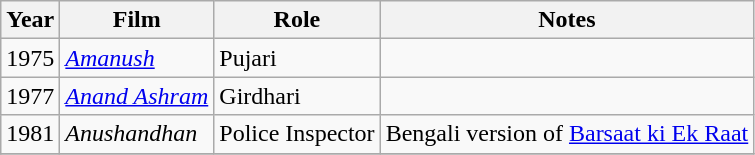<table class="wikitable">
<tr>
<th>Year</th>
<th>Film</th>
<th>Role</th>
<th>Notes</th>
</tr>
<tr>
<td>1975</td>
<td><em><a href='#'>Amanush</a></em></td>
<td>Pujari</td>
<td></td>
</tr>
<tr>
<td>1977</td>
<td><em><a href='#'>Anand Ashram</a></em></td>
<td>Girdhari</td>
<td></td>
</tr>
<tr>
<td>1981</td>
<td><em>Anushandhan</em></td>
<td>Police Inspector</td>
<td>Bengali version of <a href='#'>Barsaat ki Ek Raat</a></td>
</tr>
<tr>
</tr>
</table>
